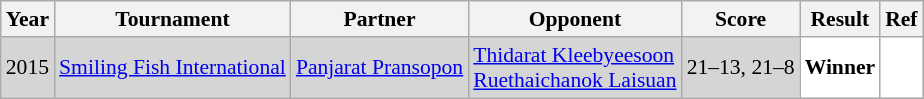<table class="sortable wikitable" style="font-size: 90%;">
<tr>
<th>Year</th>
<th>Tournament</th>
<th>Partner</th>
<th>Opponent</th>
<th>Score</th>
<th>Result</th>
<th>Ref</th>
</tr>
<tr style="background:#D5D5D5">
<td align="center">2015</td>
<td align="left"><a href='#'>Smiling Fish International</a></td>
<td align="left"> <a href='#'>Panjarat Pransopon</a></td>
<td align="left"> <a href='#'>Thidarat Kleebyeesoon</a><br> <a href='#'>Ruethaichanok Laisuan</a></td>
<td align="left">21–13, 21–8</td>
<td style="text-align:left; background:white"> <strong>Winner</strong></td>
<td style="text-align:center; background:white"></td>
</tr>
</table>
